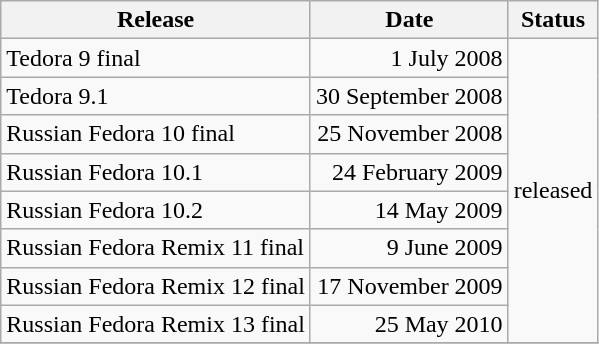<table class="wikitable">
<tr>
<th>Release</th>
<th>Date</th>
<th>Status</th>
</tr>
<tr>
<td>Tedora 9 final</td>
<td align="right">1 July 2008</td>
<td rowspan="8">released</td>
</tr>
<tr>
<td>Tedora 9.1</td>
<td align="right">30 September 2008</td>
</tr>
<tr>
<td>Russian Fedora 10 final</td>
<td align="right">25 November 2008</td>
</tr>
<tr>
<td>Russian Fedora 10.1</td>
<td align="right">24 February 2009</td>
</tr>
<tr>
<td>Russian Fedora 10.2</td>
<td align="right">14 May 2009</td>
</tr>
<tr>
<td>Russian Fedora Remix 11 final</td>
<td align="right">9 June 2009</td>
</tr>
<tr>
<td>Russian Fedora Remix 12 final</td>
<td align="right">17 November 2009</td>
</tr>
<tr>
<td>Russian Fedora Remix 13 final</td>
<td align="right">25 May 2010</td>
</tr>
<tr>
</tr>
</table>
